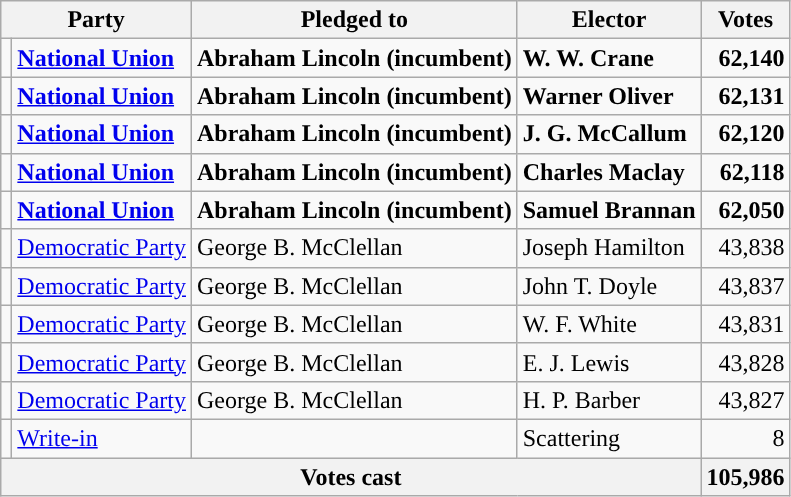<table class="wikitable">
<tr>
<th colspan=2>Party</th>
<th>Pledged to</th>
<th>Elector</th>
<th>Votes</th>
</tr>
<tr style="font-weight:bold">
<td></td>
<td><a href='#'>National Union</a></td>
<td>Abraham Lincoln (incumbent)</td>
<td>W. W. Crane</td>
<td align="right">62,140</td>
</tr>
<tr style="font-weight:bold">
<td></td>
<td><a href='#'>National Union</a></td>
<td>Abraham Lincoln (incumbent)</td>
<td>Warner Oliver</td>
<td align="right">62,131</td>
</tr>
<tr style="font-weight:bold">
<td></td>
<td><a href='#'>National Union</a></td>
<td>Abraham Lincoln (incumbent)</td>
<td>J. G. McCallum</td>
<td align="right">62,120</td>
</tr>
<tr style="font-weight:bold">
<td></td>
<td><a href='#'>National Union</a></td>
<td>Abraham Lincoln (incumbent)</td>
<td>Charles Maclay</td>
<td align="right">62,118</td>
</tr>
<tr style="font-weight:bold">
<td></td>
<td><a href='#'>National Union</a></td>
<td>Abraham Lincoln (incumbent)</td>
<td>Samuel Brannan</td>
<td align="right">62,050</td>
</tr>
<tr>
<td></td>
<td><a href='#'>Democratic Party</a></td>
<td>George B. McClellan</td>
<td>Joseph Hamilton</td>
<td align="right">43,838</td>
</tr>
<tr>
<td></td>
<td><a href='#'>Democratic Party</a></td>
<td>George B. McClellan</td>
<td>John T. Doyle</td>
<td align="right">43,837</td>
</tr>
<tr>
<td></td>
<td><a href='#'>Democratic Party</a></td>
<td>George B. McClellan</td>
<td>W. F. White</td>
<td align="right">43,831</td>
</tr>
<tr>
<td></td>
<td><a href='#'>Democratic Party</a></td>
<td>George B. McClellan</td>
<td>E. J. Lewis</td>
<td align="right">43,828</td>
</tr>
<tr>
<td></td>
<td><a href='#'>Democratic Party</a></td>
<td>George B. McClellan</td>
<td>H. P. Barber</td>
<td align="right">43,827</td>
</tr>
<tr>
<td></td>
<td><a href='#'>Write-in</a></td>
<td></td>
<td>Scattering</td>
<td align="right">8</td>
</tr>
<tr>
<th colspan="4">Votes cast</th>
<th>105,986</th>
</tr>
</table>
